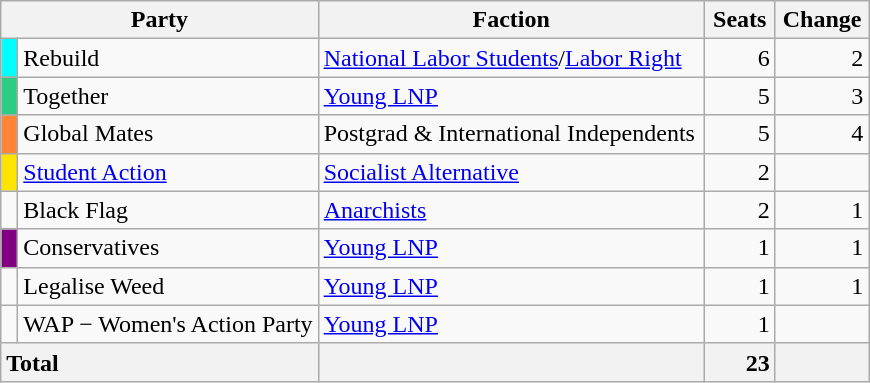<table class="wikitable" style="text-align:right; margin-bottom:0">
<tr>
<th style="width:10px;" colspan=3>Party</th>
<th style="width:250px;">Faction</th>
<th style="width:40px;">Seats</th>
<th style="width:40px;">Change</th>
</tr>
<tr>
<td style="background:#00FFFF"> </td>
<td style="text-align:left;" colspan="2">Rebuild</td>
<td style="text-align:left; width:70px;"><a href='#'>National Labor Students</a>/<a href='#'>Labor Right</a></td>
<td style="width:40px;">6</td>
<td style="width:55px;"> 2</td>
</tr>
<tr>
<td style="background:#2ACD81"> </td>
<td style="text-align:left;" colspan="2">Together</td>
<td style="text-align:left; width:70px;"><a href='#'>Young LNP</a></td>
<td style="width:40px;">5</td>
<td style="width:55px;"> 3</td>
</tr>
<tr>
<td style="background:#FF8536"> </td>
<td style="text-align:left;" colspan="2">Global Mates</td>
<td style="text-align:left; width:70px;">Postgrad & International Independents</td>
<td style="width:40px;">5</td>
<td style="width:55px;"> 4</td>
</tr>
<tr>
<td style="background:#FFE400"> </td>
<td style="text-align:left;" colspan="2"><a href='#'>Student Action</a></td>
<td style="text-align:left; width:70px;"><a href='#'>Socialist Alternative</a></td>
<td style="width:40px;">2</td>
<td style="width:55px;"></td>
</tr>
<tr>
<td> </td>
<td style="text-align:left;" colspan="2">Black Flag</td>
<td style="text-align:left; width:70px;"><a href='#'>Anarchists</a></td>
<td style="width:40px;">2</td>
<td style="width:55px;"> 1</td>
</tr>
<tr>
<td style="background:#810081"> </td>
<td style="text-align:left;" colspan="2">Conservatives</td>
<td style="text-align:left; width:70px;"><a href='#'>Young LNP</a></td>
<td style="width:40px;">1</td>
<td style="width:55px;"> 1</td>
</tr>
<tr>
<td> </td>
<td style="text-align:left;" colspan="2">Legalise Weed</td>
<td style="text-align:left; width:70px;"><a href='#'>Young LNP</a></td>
<td style="width:40px;">1</td>
<td style="width:55px;"> 1</td>
</tr>
<tr>
<td> </td>
<td style="text-align:left;" colspan="2">WAP − Women's Action Party</td>
<td style="text-align:left; width:70px;"><a href='#'>Young LNP</a></td>
<td style="width:40px;">1</td>
<td style="width:55px;"></td>
</tr>
<tr>
<th colspan="3" style="text-align:left;">Total</th>
<th style="text-align:right;"></th>
<th style="text-align:right;">23</th>
<th style=text-align:right;></th>
</tr>
</table>
